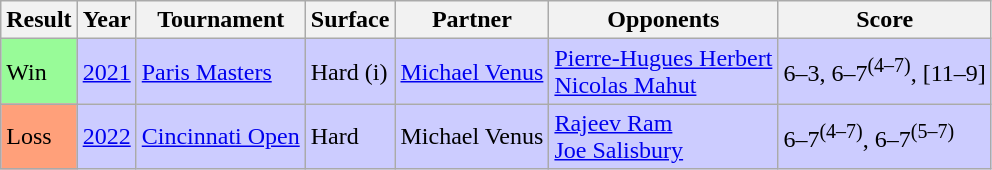<table class="sortable wikitable">
<tr>
<th>Result</th>
<th>Year</th>
<th>Tournament</th>
<th>Surface</th>
<th>Partner</th>
<th>Opponents</th>
<th class="unsortable">Score</th>
</tr>
<tr bgcolor=ccccff>
<td bgcolor=98fb98>Win</td>
<td><a href='#'>2021</a></td>
<td><a href='#'>Paris Masters</a></td>
<td>Hard (i)</td>
<td> <a href='#'>Michael Venus</a></td>
<td> <a href='#'>Pierre-Hugues Herbert</a><br> <a href='#'>Nicolas Mahut</a></td>
<td>6–3, 6–7<sup>(4–7)</sup>, [11–9]</td>
</tr>
<tr bgcolor=ccccff>
<td bgcolor=#ffa07a>Loss</td>
<td><a href='#'>2022</a></td>
<td><a href='#'>Cincinnati Open</a></td>
<td>Hard</td>
<td> Michael Venus</td>
<td> <a href='#'>Rajeev Ram</a><br> <a href='#'>Joe Salisbury</a></td>
<td>6–7<sup>(4–7)</sup>, 6–7<sup>(5–7)</sup></td>
</tr>
</table>
